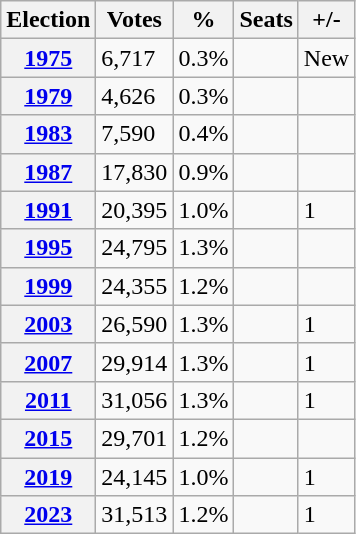<table class="wikitable">
<tr>
<th>Election</th>
<th>Votes</th>
<th>%</th>
<th>Seats</th>
<th>+/-</th>
</tr>
<tr>
<th><a href='#'>1975</a></th>
<td>6,717</td>
<td>0.3%</td>
<td></td>
<td>New</td>
</tr>
<tr>
<th><a href='#'>1979</a></th>
<td>4,626 </td>
<td>0.3% </td>
<td></td>
<td></td>
</tr>
<tr>
<th><a href='#'>1983</a></th>
<td>7,590 </td>
<td>0.4% </td>
<td></td>
<td></td>
</tr>
<tr>
<th><a href='#'>1987</a></th>
<td>17,830 </td>
<td>0.9% </td>
<td></td>
<td></td>
</tr>
<tr>
<th><a href='#'>1991</a></th>
<td>20,395 </td>
<td>1.0% </td>
<td></td>
<td> 1</td>
</tr>
<tr>
<th><a href='#'>1995</a></th>
<td>24,795 </td>
<td>1.3% </td>
<td></td>
<td></td>
</tr>
<tr>
<th><a href='#'>1999</a></th>
<td>24,355 </td>
<td>1.2% </td>
<td></td>
<td></td>
</tr>
<tr>
<th><a href='#'>2003</a></th>
<td>26,590 </td>
<td>1.3% </td>
<td></td>
<td> 1</td>
</tr>
<tr>
<th><a href='#'>2007</a></th>
<td>29,914 </td>
<td>1.3% </td>
<td></td>
<td> 1</td>
</tr>
<tr>
<th><a href='#'>2011</a></th>
<td>31,056 </td>
<td>1.3% </td>
<td></td>
<td> 1</td>
</tr>
<tr>
<th><a href='#'>2015</a></th>
<td>29,701  </td>
<td>1.2%  </td>
<td></td>
<td></td>
</tr>
<tr>
<th><a href='#'>2019</a></th>
<td>24,145 </td>
<td>1.0% </td>
<td></td>
<td> 1</td>
</tr>
<tr>
<th><a href='#'>2023</a></th>
<td>31,513 </td>
<td>1.2% </td>
<td></td>
<td> 1</td>
</tr>
</table>
